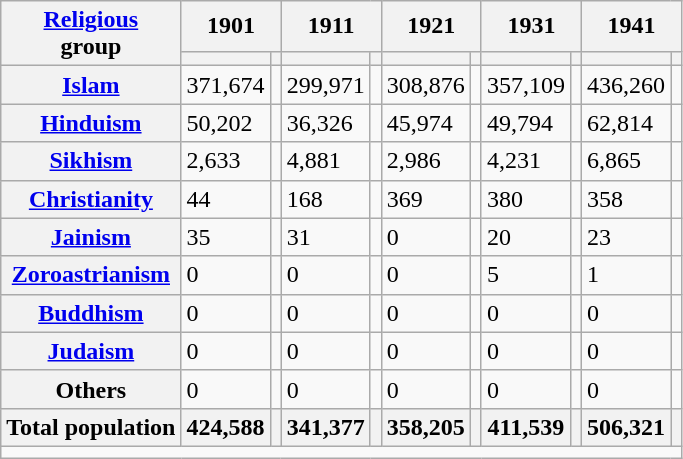<table class="wikitable sortable">
<tr>
<th rowspan="2"><a href='#'>Religious</a><br>group</th>
<th colspan="2">1901</th>
<th colspan="2">1911</th>
<th colspan="2">1921</th>
<th colspan="2">1931</th>
<th colspan="2">1941</th>
</tr>
<tr>
<th><a href='#'></a></th>
<th></th>
<th></th>
<th></th>
<th></th>
<th></th>
<th></th>
<th></th>
<th></th>
<th></th>
</tr>
<tr>
<th><a href='#'>Islam</a> </th>
<td>371,674</td>
<td></td>
<td>299,971</td>
<td></td>
<td>308,876</td>
<td></td>
<td>357,109</td>
<td></td>
<td>436,260</td>
<td></td>
</tr>
<tr>
<th><a href='#'>Hinduism</a> </th>
<td>50,202</td>
<td></td>
<td>36,326</td>
<td></td>
<td>45,974</td>
<td></td>
<td>49,794</td>
<td></td>
<td>62,814</td>
<td></td>
</tr>
<tr>
<th><a href='#'>Sikhism</a> </th>
<td>2,633</td>
<td></td>
<td>4,881</td>
<td></td>
<td>2,986</td>
<td></td>
<td>4,231</td>
<td></td>
<td>6,865</td>
<td></td>
</tr>
<tr>
<th><a href='#'>Christianity</a> </th>
<td>44</td>
<td></td>
<td>168</td>
<td></td>
<td>369</td>
<td></td>
<td>380</td>
<td></td>
<td>358</td>
<td></td>
</tr>
<tr>
<th><a href='#'>Jainism</a> </th>
<td>35</td>
<td></td>
<td>31</td>
<td></td>
<td>0</td>
<td></td>
<td>20</td>
<td></td>
<td>23</td>
<td></td>
</tr>
<tr>
<th><a href='#'>Zoroastrianism</a> </th>
<td>0</td>
<td></td>
<td>0</td>
<td></td>
<td>0</td>
<td></td>
<td>5</td>
<td></td>
<td>1</td>
<td></td>
</tr>
<tr>
<th><a href='#'>Buddhism</a> </th>
<td>0</td>
<td></td>
<td>0</td>
<td></td>
<td>0</td>
<td></td>
<td>0</td>
<td></td>
<td>0</td>
<td></td>
</tr>
<tr>
<th><a href='#'>Judaism</a> </th>
<td>0</td>
<td></td>
<td>0</td>
<td></td>
<td>0</td>
<td></td>
<td>0</td>
<td></td>
<td>0</td>
<td></td>
</tr>
<tr>
<th>Others</th>
<td>0</td>
<td></td>
<td>0</td>
<td></td>
<td>0</td>
<td></td>
<td>0</td>
<td></td>
<td>0</td>
<td></td>
</tr>
<tr>
<th>Total population</th>
<th>424,588</th>
<th></th>
<th>341,377</th>
<th></th>
<th>358,205</th>
<th></th>
<th>411,539</th>
<th></th>
<th>506,321</th>
<th></th>
</tr>
<tr class="sortbottom">
<td colspan="11"></td>
</tr>
</table>
